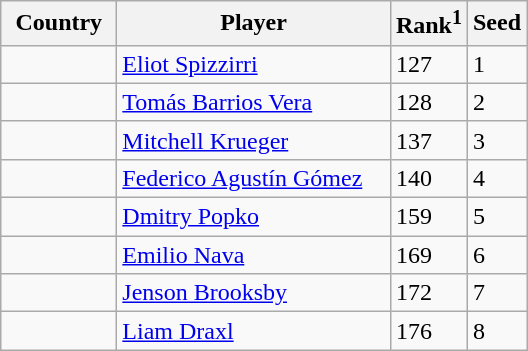<table class="sortable wikitable">
<tr>
<th width="70">Country</th>
<th width="175">Player</th>
<th>Rank<sup>1</sup></th>
<th>Seed</th>
</tr>
<tr>
<td></td>
<td><a href='#'>Eliot Spizzirri</a></td>
<td>127</td>
<td>1</td>
</tr>
<tr>
<td></td>
<td><a href='#'>Tomás Barrios Vera</a></td>
<td>128</td>
<td>2</td>
</tr>
<tr>
<td></td>
<td><a href='#'>Mitchell Krueger</a></td>
<td>137</td>
<td>3</td>
</tr>
<tr>
<td></td>
<td><a href='#'>Federico Agustín Gómez</a></td>
<td>140</td>
<td>4</td>
</tr>
<tr>
<td></td>
<td><a href='#'>Dmitry Popko</a></td>
<td>159</td>
<td>5</td>
</tr>
<tr>
<td></td>
<td><a href='#'>Emilio Nava</a></td>
<td>169</td>
<td>6</td>
</tr>
<tr>
<td></td>
<td><a href='#'>Jenson Brooksby</a></td>
<td>172</td>
<td>7</td>
</tr>
<tr>
<td></td>
<td><a href='#'>Liam Draxl</a></td>
<td>176</td>
<td>8</td>
</tr>
</table>
